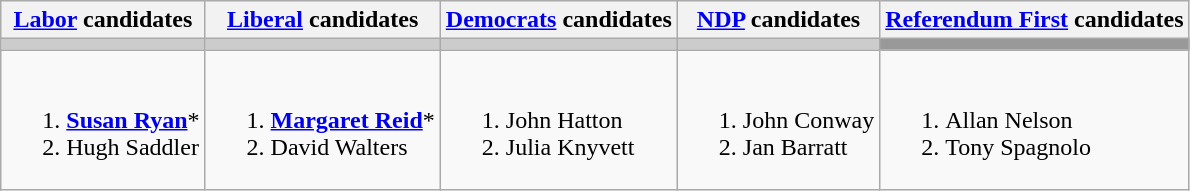<table class="wikitable">
<tr>
<th><a href='#'>Labor</a> candidates</th>
<th><a href='#'>Liberal</a> candidates</th>
<th><a href='#'>Democrats</a> candidates</th>
<th><a href='#'>NDP</a> candidates</th>
<th><a href='#'>Referendum First</a> candidates</th>
</tr>
<tr bgcolor="#cccccc">
<td></td>
<td></td>
<td></td>
<td></td>
<td bgcolor="#999999"></td>
</tr>
<tr>
<td><br><ol><li><strong><a href='#'>Susan Ryan</a></strong>*</li><li>Hugh Saddler</li></ol></td>
<td><br><ol><li><strong><a href='#'>Margaret Reid</a></strong>*</li><li>David Walters</li></ol></td>
<td valign=top><br><ol><li>John Hatton</li><li>Julia Knyvett</li></ol></td>
<td valign=top><br><ol><li>John Conway</li><li>Jan Barratt</li></ol></td>
<td valign=top><br><ol><li>Allan Nelson</li><li>Tony Spagnolo</li></ol></td>
</tr>
</table>
